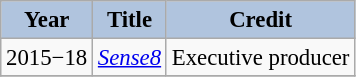<table class="wikitable" style="font-size: 95%;" cellpadding="4" border="2" background: #f9f9f9;>
<tr align="center">
<th style="background:#B0C4DE;">Year</th>
<th style="background:#B0C4DE;">Title</th>
<th style="background:#B0C4DE;">Credit</th>
</tr>
<tr>
<td>2015−18</td>
<td><em><a href='#'>Sense8</a></em></td>
<td>Executive producer</td>
</tr>
<tr>
</tr>
</table>
